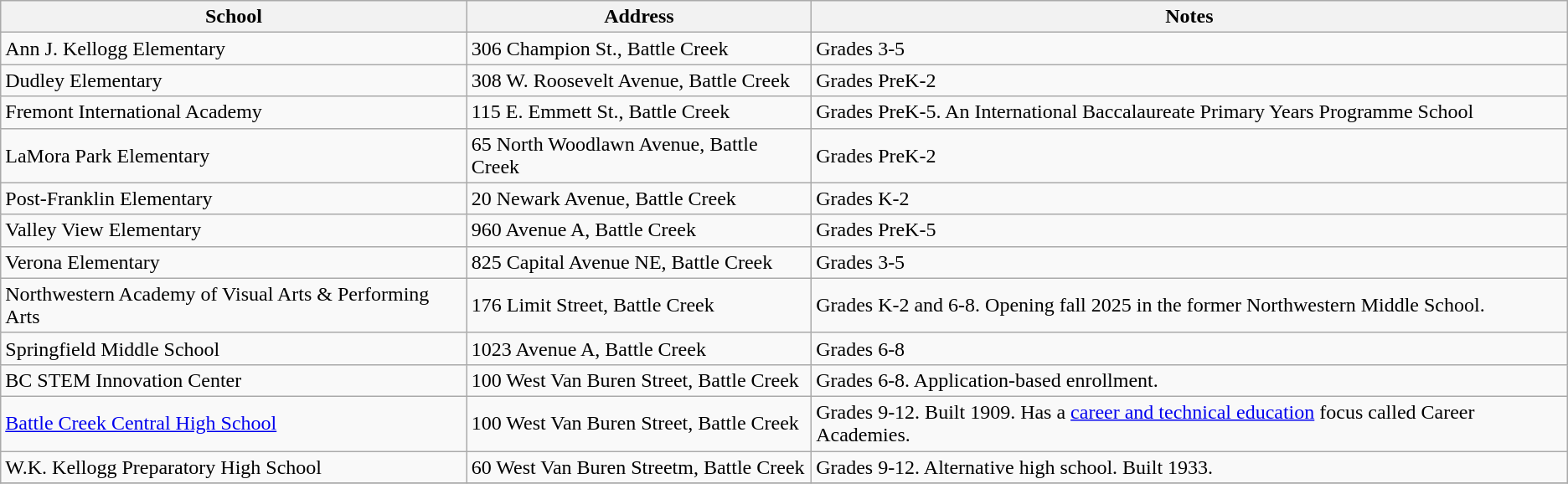<table class="wikitable">
<tr>
<th>School</th>
<th>Address</th>
<th>Notes</th>
</tr>
<tr>
<td>Ann J. Kellogg Elementary</td>
<td>306 Champion St., Battle Creek</td>
<td>Grades 3-5</td>
</tr>
<tr>
<td>Dudley Elementary</td>
<td>308 W. Roosevelt Avenue, Battle Creek</td>
<td>Grades PreK-2</td>
</tr>
<tr>
<td>Fremont International Academy</td>
<td>115 E. Emmett St., Battle Creek</td>
<td>Grades PreK-5. An International Baccalaureate Primary Years Programme School</td>
</tr>
<tr>
<td>LaMora Park Elementary</td>
<td>65 North Woodlawn Avenue, Battle Creek</td>
<td>Grades PreK-2</td>
</tr>
<tr>
<td>Post-Franklin Elementary</td>
<td>20 Newark Avenue, Battle Creek</td>
<td>Grades K-2</td>
</tr>
<tr>
<td>Valley View Elementary</td>
<td>960 Avenue A, Battle Creek</td>
<td>Grades PreK-5</td>
</tr>
<tr>
<td>Verona Elementary</td>
<td>825 Capital Avenue NE, Battle Creek</td>
<td>Grades 3-5</td>
</tr>
<tr>
<td>Northwestern Academy of Visual Arts & Performing Arts</td>
<td>176 Limit Street, Battle Creek</td>
<td>Grades K-2 and 6-8. Opening fall 2025 in the former Northwestern Middle School.</td>
</tr>
<tr>
<td>Springfield Middle School</td>
<td>1023 Avenue A, Battle Creek</td>
<td>Grades 6-8</td>
</tr>
<tr>
<td>BC STEM Innovation Center</td>
<td>100 West Van Buren Street, Battle Creek</td>
<td>Grades 6-8. Application-based enrollment.</td>
</tr>
<tr>
<td><a href='#'>Battle Creek Central High School</a></td>
<td>100 West Van Buren Street, Battle Creek</td>
<td>Grades 9-12. Built 1909. Has a <a href='#'>career and technical education</a> focus called Career Academies.</td>
</tr>
<tr>
<td>W.K. Kellogg Preparatory High School</td>
<td>60 West Van Buren Streetm, Battle Creek</td>
<td>Grades 9-12. Alternative high school. Built 1933.</td>
</tr>
<tr>
</tr>
</table>
